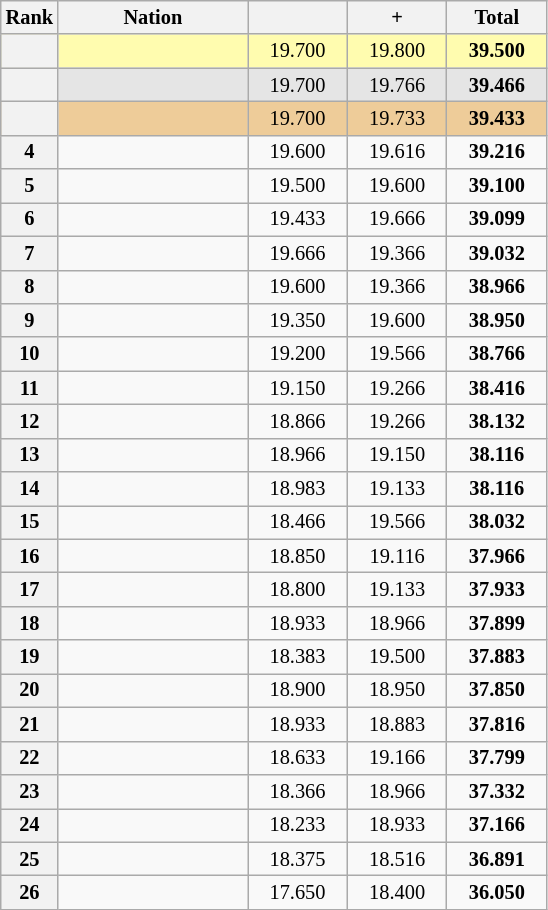<table class="wikitable sortable" style="text-align:center; font-size:85%">
<tr>
<th scope="col" style="width:20px;">Rank</th>
<th ! scope="col" style="width:120px;">Nation</th>
<th ! scope="col" style="width:60px;"></th>
<th ! scope="col" style="width:60px;"> + </th>
<th ! scope="col" style="width:60px;">Total</th>
</tr>
<tr style="background:#fffcaf;">
<th scope=row style="text-align:center"></th>
<td align=left></td>
<td>19.700</td>
<td>19.800</td>
<td><strong>39.500</strong></td>
</tr>
<tr style="background:#e5e5e5;">
<th scope=row style="text-align:center"></th>
<td align=left></td>
<td>19.700</td>
<td>19.766</td>
<td><strong>39.466</strong></td>
</tr>
<tr style="background:#ec9;">
<th scope=row style="text-align:center"></th>
<td align=left></td>
<td>19.700</td>
<td>19.733</td>
<td><strong>39.433</strong></td>
</tr>
<tr>
<th scope=row style="text-align:center">4</th>
<td align=left></td>
<td>19.600</td>
<td>19.616</td>
<td><strong>39.216</strong></td>
</tr>
<tr>
<th scope=row style="text-align:center">5</th>
<td align=left></td>
<td>19.500</td>
<td>19.600</td>
<td><strong>39.100</strong></td>
</tr>
<tr>
<th scope=row style="text-align:center">6</th>
<td align=left></td>
<td>19.433</td>
<td>19.666</td>
<td><strong>39.099</strong></td>
</tr>
<tr>
<th scope=row style="text-align:center">7</th>
<td align=left></td>
<td>19.666</td>
<td>19.366</td>
<td><strong>39.032</strong></td>
</tr>
<tr>
<th scope=row style="text-align:center">8</th>
<td align=left></td>
<td>19.600</td>
<td>19.366</td>
<td><strong>38.966</strong></td>
</tr>
<tr>
<th scope=row style="text-align:center">9</th>
<td align=left></td>
<td>19.350</td>
<td>19.600</td>
<td><strong>38.950</strong></td>
</tr>
<tr>
<th scope=row style="text-align:center">10</th>
<td align=left></td>
<td>19.200</td>
<td>19.566</td>
<td><strong>38.766</strong></td>
</tr>
<tr>
<th scope=row style="text-align:center">11</th>
<td align=left></td>
<td>19.150</td>
<td>19.266</td>
<td><strong>38.416</strong></td>
</tr>
<tr>
<th scope=row style="text-align:center">12</th>
<td align=left></td>
<td>18.866</td>
<td>19.266</td>
<td><strong>38.132</strong></td>
</tr>
<tr>
<th scope=row style="text-align:center">13</th>
<td align=left></td>
<td>18.966</td>
<td>19.150</td>
<td><strong>38.116</strong></td>
</tr>
<tr>
<th scope=row style="text-align:center">14</th>
<td align=left></td>
<td>18.983</td>
<td>19.133</td>
<td><strong>38.116</strong></td>
</tr>
<tr>
<th scope=row style="text-align:center">15</th>
<td align=left></td>
<td>18.466</td>
<td>19.566</td>
<td><strong>38.032</strong></td>
</tr>
<tr>
<th scope=row style="text-align:center">16</th>
<td align=left></td>
<td>18.850</td>
<td>19.116</td>
<td><strong>37.966</strong></td>
</tr>
<tr>
<th scope=row style="text-align:center">17</th>
<td align=left></td>
<td>18.800</td>
<td>19.133</td>
<td><strong>37.933</strong></td>
</tr>
<tr>
<th scope=row style="text-align:center">18</th>
<td align=left></td>
<td>18.933</td>
<td>18.966</td>
<td><strong>37.899</strong></td>
</tr>
<tr>
<th scope=row style="text-align:center">19</th>
<td align=left></td>
<td>18.383</td>
<td>19.500</td>
<td><strong>37.883</strong></td>
</tr>
<tr>
<th scope=row style="text-align:center">20</th>
<td align=left></td>
<td>18.900</td>
<td>18.950</td>
<td><strong>37.850</strong></td>
</tr>
<tr>
<th scope=row style="text-align:center">21</th>
<td align=left></td>
<td>18.933</td>
<td>18.883</td>
<td><strong>37.816</strong></td>
</tr>
<tr>
<th scope=row style="text-align:center">22</th>
<td align=left></td>
<td>18.633</td>
<td>19.166</td>
<td><strong>37.799</strong></td>
</tr>
<tr>
<th scope=row style="text-align:center">23</th>
<td align=left></td>
<td>18.366</td>
<td>18.966</td>
<td><strong>37.332</strong></td>
</tr>
<tr>
<th scope=row style="text-align:center">24</th>
<td align=left></td>
<td>18.233</td>
<td>18.933</td>
<td><strong>37.166</strong></td>
</tr>
<tr>
<th scope=row style="text-align:center">25</th>
<td align=left></td>
<td>18.375</td>
<td>18.516</td>
<td><strong>36.891</strong></td>
</tr>
<tr>
<th scope=row style="text-align:center">26</th>
<td align=left></td>
<td>17.650</td>
<td>18.400</td>
<td><strong>36.050</strong></td>
</tr>
</table>
